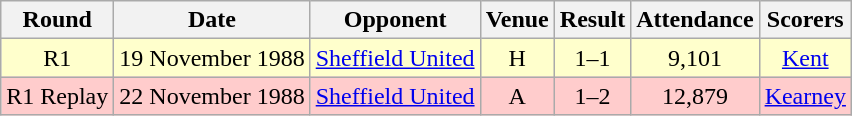<table class="wikitable" style="font-size:100%; text-align:center">
<tr>
<th>Round</th>
<th>Date</th>
<th>Opponent</th>
<th>Venue</th>
<th>Result</th>
<th>Attendance</th>
<th>Scorers</th>
</tr>
<tr style="background-color: #FFFFCC;">
<td>R1</td>
<td>19 November 1988</td>
<td><a href='#'>Sheffield United</a></td>
<td>H</td>
<td>1–1</td>
<td>9,101</td>
<td><a href='#'>Kent</a></td>
</tr>
<tr style="background-color: #FFCCCC;">
<td>R1 Replay</td>
<td>22 November 1988</td>
<td><a href='#'>Sheffield United</a></td>
<td>A</td>
<td>1–2</td>
<td>12,879</td>
<td><a href='#'>Kearney</a></td>
</tr>
</table>
